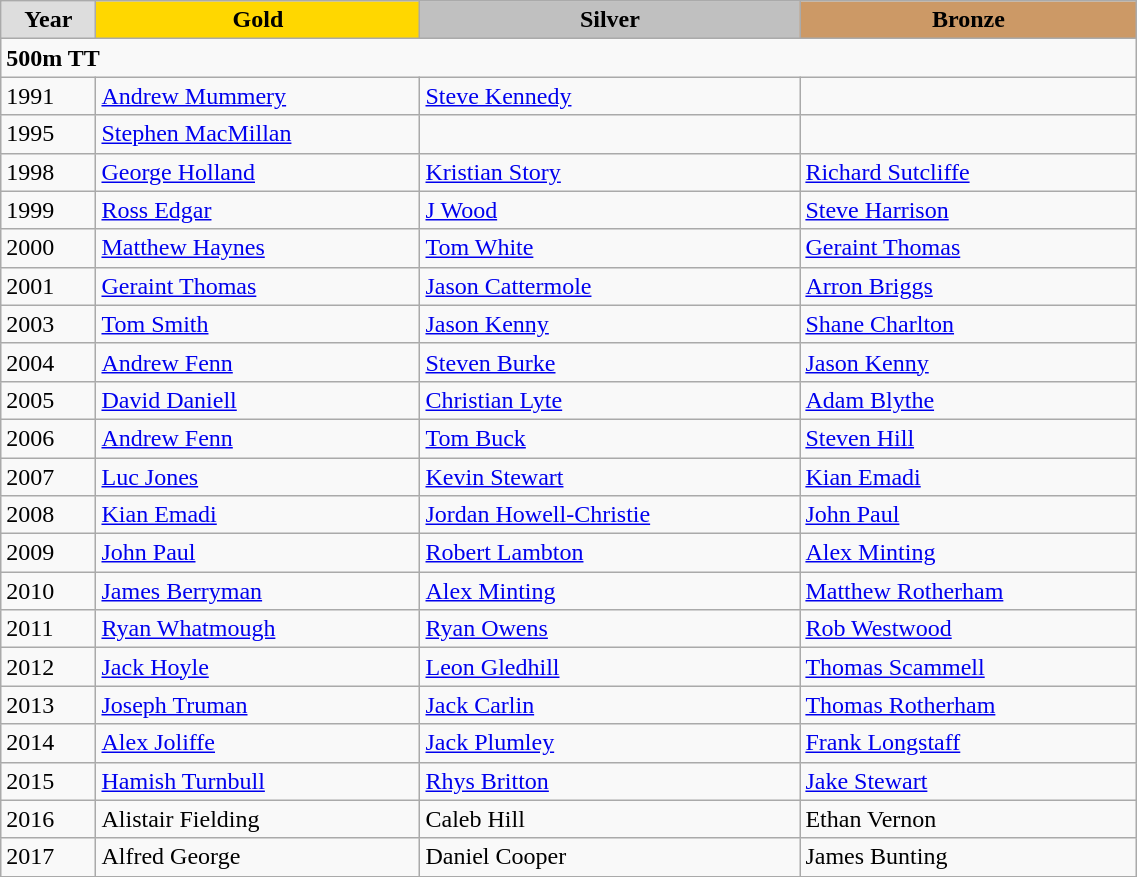<table class="wikitable" style="width: 60%; text-align:left;">
<tr style="text-align:center; font-weight:bold;">
<td style="background:#ddd; ">Year</td>
<td style="background:gold; ">Gold</td>
<td style="background:silver; ">Silver</td>
<td style="background:#c96; ">Bronze</td>
</tr>
<tr>
<td colspan=4><strong>500m TT</strong></td>
</tr>
<tr>
<td>1991</td>
<td><a href='#'>Andrew Mummery</a></td>
<td><a href='#'>Steve Kennedy</a></td>
<td></td>
</tr>
<tr>
<td>1995</td>
<td><a href='#'>Stephen MacMillan</a></td>
<td></td>
<td></td>
</tr>
<tr>
<td>1998</td>
<td><a href='#'>George Holland</a></td>
<td><a href='#'>Kristian Story</a></td>
<td><a href='#'>Richard Sutcliffe</a></td>
</tr>
<tr>
<td>1999</td>
<td><a href='#'>Ross Edgar</a></td>
<td><a href='#'>J Wood</a></td>
<td><a href='#'>Steve Harrison</a></td>
</tr>
<tr>
<td>2000</td>
<td><a href='#'>Matthew Haynes</a></td>
<td><a href='#'>Tom White</a></td>
<td><a href='#'>Geraint Thomas</a></td>
</tr>
<tr>
<td>2001</td>
<td><a href='#'>Geraint Thomas</a></td>
<td><a href='#'>Jason Cattermole</a></td>
<td><a href='#'>Arron Briggs</a></td>
</tr>
<tr>
<td>2003</td>
<td><a href='#'>Tom Smith</a></td>
<td><a href='#'>Jason Kenny</a></td>
<td><a href='#'>Shane Charlton</a></td>
</tr>
<tr>
<td>2004</td>
<td><a href='#'>Andrew Fenn</a></td>
<td><a href='#'>Steven Burke</a></td>
<td><a href='#'>Jason Kenny</a></td>
</tr>
<tr>
<td>2005</td>
<td><a href='#'>David Daniell</a></td>
<td><a href='#'>Christian Lyte</a></td>
<td><a href='#'>Adam Blythe</a></td>
</tr>
<tr>
<td>2006</td>
<td><a href='#'>Andrew Fenn</a></td>
<td><a href='#'>Tom Buck</a></td>
<td><a href='#'>Steven Hill</a></td>
</tr>
<tr>
<td>2007</td>
<td><a href='#'>Luc Jones</a></td>
<td><a href='#'>Kevin Stewart</a></td>
<td><a href='#'>Kian Emadi</a></td>
</tr>
<tr>
<td>2008</td>
<td><a href='#'>Kian Emadi</a></td>
<td><a href='#'>Jordan Howell-Christie</a></td>
<td><a href='#'>John Paul</a></td>
</tr>
<tr>
<td>2009</td>
<td><a href='#'>John Paul</a></td>
<td><a href='#'>Robert Lambton</a></td>
<td><a href='#'>Alex Minting</a></td>
</tr>
<tr>
<td>2010</td>
<td><a href='#'>James Berryman</a></td>
<td><a href='#'>Alex Minting</a></td>
<td><a href='#'>Matthew Rotherham</a></td>
</tr>
<tr>
<td>2011</td>
<td><a href='#'>Ryan Whatmough</a></td>
<td><a href='#'>Ryan Owens</a></td>
<td><a href='#'>Rob Westwood</a></td>
</tr>
<tr>
<td>2012</td>
<td><a href='#'>Jack Hoyle</a></td>
<td><a href='#'>Leon Gledhill</a></td>
<td><a href='#'>Thomas Scammell</a></td>
</tr>
<tr>
<td>2013</td>
<td><a href='#'>Joseph Truman</a></td>
<td><a href='#'>Jack Carlin</a></td>
<td><a href='#'>Thomas Rotherham</a></td>
</tr>
<tr>
<td>2014</td>
<td><a href='#'>Alex Joliffe</a></td>
<td><a href='#'>Jack Plumley</a></td>
<td><a href='#'>Frank Longstaff</a></td>
</tr>
<tr>
<td>2015</td>
<td><a href='#'>Hamish Turnbull</a></td>
<td><a href='#'>Rhys Britton</a></td>
<td><a href='#'>Jake Stewart</a></td>
</tr>
<tr>
<td>2016</td>
<td>Alistair Fielding</td>
<td>Caleb Hill</td>
<td>Ethan Vernon</td>
</tr>
<tr>
<td>2017</td>
<td>Alfred George</td>
<td>Daniel Cooper</td>
<td>James Bunting</td>
</tr>
</table>
